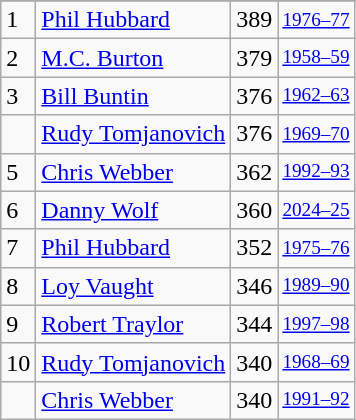<table class="wikitable">
<tr>
</tr>
<tr>
<td>1</td>
<td><a href='#'>Phil Hubbard</a></td>
<td>389</td>
<td style="font-size:80%;"><a href='#'>1976–77</a></td>
</tr>
<tr>
<td>2</td>
<td><a href='#'>M.C. Burton</a></td>
<td>379</td>
<td style="font-size:80%;"><a href='#'>1958–59</a></td>
</tr>
<tr>
<td>3</td>
<td><a href='#'>Bill Buntin</a></td>
<td>376</td>
<td style="font-size:80%;"><a href='#'>1962–63</a></td>
</tr>
<tr>
<td></td>
<td><a href='#'>Rudy Tomjanovich</a></td>
<td>376</td>
<td style="font-size:80%;"><a href='#'>1969–70</a></td>
</tr>
<tr>
<td>5</td>
<td><a href='#'>Chris Webber</a></td>
<td>362</td>
<td style="font-size:80%;"><a href='#'>1992–93</a></td>
</tr>
<tr>
<td>6</td>
<td><a href='#'>Danny Wolf</a></td>
<td>360</td>
<td style="font-size:80%;"><a href='#'>2024–25</a></td>
</tr>
<tr>
<td>7</td>
<td><a href='#'>Phil Hubbard</a></td>
<td>352</td>
<td style="font-size:80%;"><a href='#'>1975–76</a></td>
</tr>
<tr>
<td>8</td>
<td><a href='#'>Loy Vaught</a></td>
<td>346</td>
<td style="font-size:80%;"><a href='#'>1989–90</a></td>
</tr>
<tr>
<td>9</td>
<td><a href='#'>Robert Traylor</a></td>
<td>344</td>
<td style="font-size:80%;"><a href='#'>1997–98</a></td>
</tr>
<tr>
<td>10</td>
<td><a href='#'>Rudy Tomjanovich</a></td>
<td>340</td>
<td style="font-size:80%;"><a href='#'>1968–69</a></td>
</tr>
<tr>
<td></td>
<td><a href='#'>Chris Webber</a></td>
<td>340</td>
<td style="font-size:80%;"><a href='#'>1991–92</a></td>
</tr>
</table>
